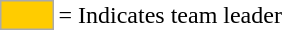<table>
<tr>
<td style="background:#fc0; border:1px solid #aaa; width:2em;"></td>
<td>= Indicates team leader</td>
</tr>
</table>
